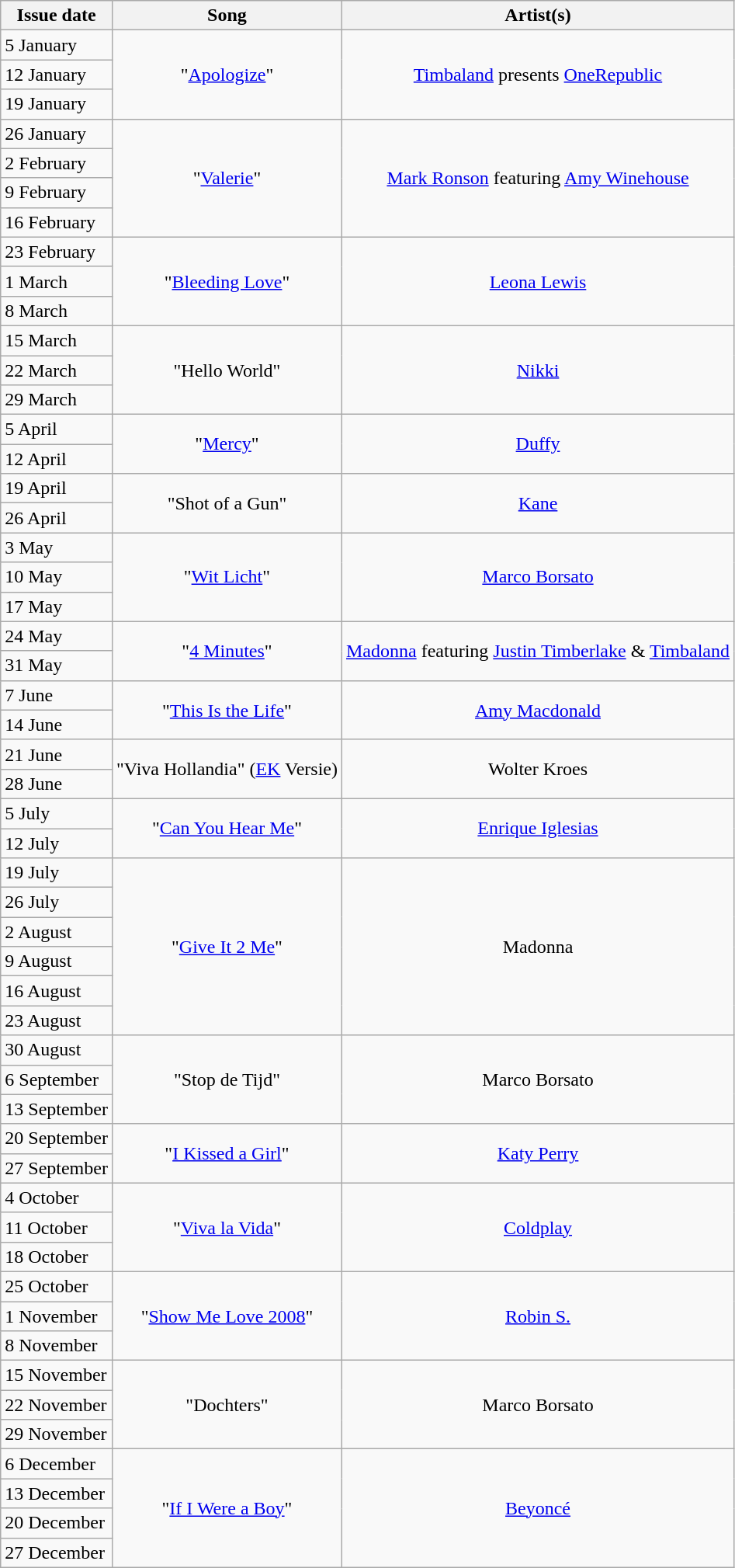<table class="wikitable">
<tr>
<th>Issue date</th>
<th>Song</th>
<th>Artist(s)</th>
</tr>
<tr>
<td>5 January</td>
<td style="text-align: center;" rowspan="3">"<a href='#'>Apologize</a>"</td>
<td style="text-align: center;" rowspan="3"><a href='#'>Timbaland</a> presents <a href='#'>OneRepublic</a></td>
</tr>
<tr>
<td>12 January</td>
</tr>
<tr>
<td>19 January</td>
</tr>
<tr>
<td>26 January</td>
<td style="text-align: center;" rowspan="4">"<a href='#'>Valerie</a>"</td>
<td style="text-align: center;" rowspan="4"><a href='#'>Mark Ronson</a> featuring <a href='#'>Amy Winehouse</a></td>
</tr>
<tr>
<td>2 February</td>
</tr>
<tr>
<td>9 February</td>
</tr>
<tr>
<td>16 February</td>
</tr>
<tr>
<td>23 February</td>
<td style="text-align: center;" rowspan="3">"<a href='#'>Bleeding Love</a>"</td>
<td style="text-align: center;" rowspan="3"><a href='#'>Leona Lewis</a></td>
</tr>
<tr>
<td>1 March</td>
</tr>
<tr>
<td>8 March</td>
</tr>
<tr>
<td>15 March</td>
<td style="text-align: center;" rowspan="3">"Hello World"</td>
<td style="text-align: center;" rowspan="3"><a href='#'>Nikki</a></td>
</tr>
<tr>
<td>22 March</td>
</tr>
<tr>
<td>29 March</td>
</tr>
<tr>
<td>5 April</td>
<td style="text-align: center;" rowspan="2">"<a href='#'>Mercy</a>"</td>
<td style="text-align: center;" rowspan="2"><a href='#'>Duffy</a></td>
</tr>
<tr>
<td>12 April</td>
</tr>
<tr>
<td>19 April</td>
<td style="text-align: center;" rowspan="2">"Shot of a Gun"</td>
<td style="text-align: center;" rowspan="2"><a href='#'>Kane</a></td>
</tr>
<tr>
<td>26 April</td>
</tr>
<tr>
<td>3 May</td>
<td style="text-align: center;" rowspan="3">"<a href='#'>Wit Licht</a>"</td>
<td style="text-align: center;" rowspan="3"><a href='#'>Marco Borsato</a></td>
</tr>
<tr>
<td>10 May</td>
</tr>
<tr>
<td>17 May</td>
</tr>
<tr>
<td>24 May</td>
<td style="text-align: center;" rowspan="2">"<a href='#'>4 Minutes</a>"</td>
<td style="text-align: center;" rowspan="2"><a href='#'>Madonna</a> featuring <a href='#'>Justin Timberlake</a> & <a href='#'>Timbaland</a></td>
</tr>
<tr>
<td>31 May</td>
</tr>
<tr>
<td>7 June</td>
<td style="text-align: center;" rowspan="2">"<a href='#'>This Is the Life</a>"</td>
<td style="text-align: center;" rowspan="2"><a href='#'>Amy Macdonald</a></td>
</tr>
<tr>
<td>14 June</td>
</tr>
<tr>
<td>21 June</td>
<td style="text-align: center;" rowspan="2">"Viva Hollandia" (<a href='#'>EK</a> Versie)</td>
<td style="text-align: center;" rowspan="2">Wolter Kroes</td>
</tr>
<tr>
<td>28 June</td>
</tr>
<tr>
<td>5 July</td>
<td style="text-align: center;" rowspan="2">"<a href='#'>Can You Hear Me</a>"</td>
<td style="text-align: center;" rowspan="2"><a href='#'>Enrique Iglesias</a></td>
</tr>
<tr>
<td>12 July</td>
</tr>
<tr>
<td>19 July</td>
<td style="text-align: center;" rowspan="6">"<a href='#'>Give It 2 Me</a>"</td>
<td style="text-align: center;" rowspan="6">Madonna</td>
</tr>
<tr>
<td>26 July</td>
</tr>
<tr>
<td>2 August</td>
</tr>
<tr>
<td>9 August</td>
</tr>
<tr>
<td>16 August</td>
</tr>
<tr>
<td>23 August</td>
</tr>
<tr>
<td>30 August</td>
<td style="text-align: center;" rowspan="3">"Stop de Tijd"</td>
<td style="text-align: center;" rowspan="3">Marco Borsato</td>
</tr>
<tr>
<td>6 September</td>
</tr>
<tr>
<td>13 September</td>
</tr>
<tr>
<td>20 September</td>
<td style="text-align: center;" rowspan="2">"<a href='#'>I Kissed a Girl</a>"</td>
<td style="text-align: center;" rowspan="2"><a href='#'>Katy Perry</a></td>
</tr>
<tr>
<td>27 September</td>
</tr>
<tr>
<td>4 October</td>
<td style="text-align: center;" rowspan="3">"<a href='#'>Viva la Vida</a>"</td>
<td style="text-align: center;" rowspan="3"><a href='#'>Coldplay</a></td>
</tr>
<tr>
<td>11 October</td>
</tr>
<tr>
<td>18 October</td>
</tr>
<tr>
<td>25 October</td>
<td style="text-align: center;" rowspan="3">"<a href='#'>Show Me Love 2008</a>"</td>
<td style="text-align: center;" rowspan="3"><a href='#'>Robin S.</a></td>
</tr>
<tr>
<td>1 November</td>
</tr>
<tr>
<td>8 November</td>
</tr>
<tr>
<td>15 November</td>
<td style="text-align: center;" rowspan="3">"Dochters"</td>
<td style="text-align: center;" rowspan="3">Marco Borsato</td>
</tr>
<tr>
<td>22 November</td>
</tr>
<tr>
<td>29 November</td>
</tr>
<tr>
<td>6 December</td>
<td style="text-align: center;" rowspan="4">"<a href='#'>If I Were a Boy</a>"</td>
<td style="text-align: center;" rowspan="4"><a href='#'>Beyoncé</a></td>
</tr>
<tr>
<td>13 December</td>
</tr>
<tr>
<td>20 December</td>
</tr>
<tr>
<td>27 December</td>
</tr>
</table>
